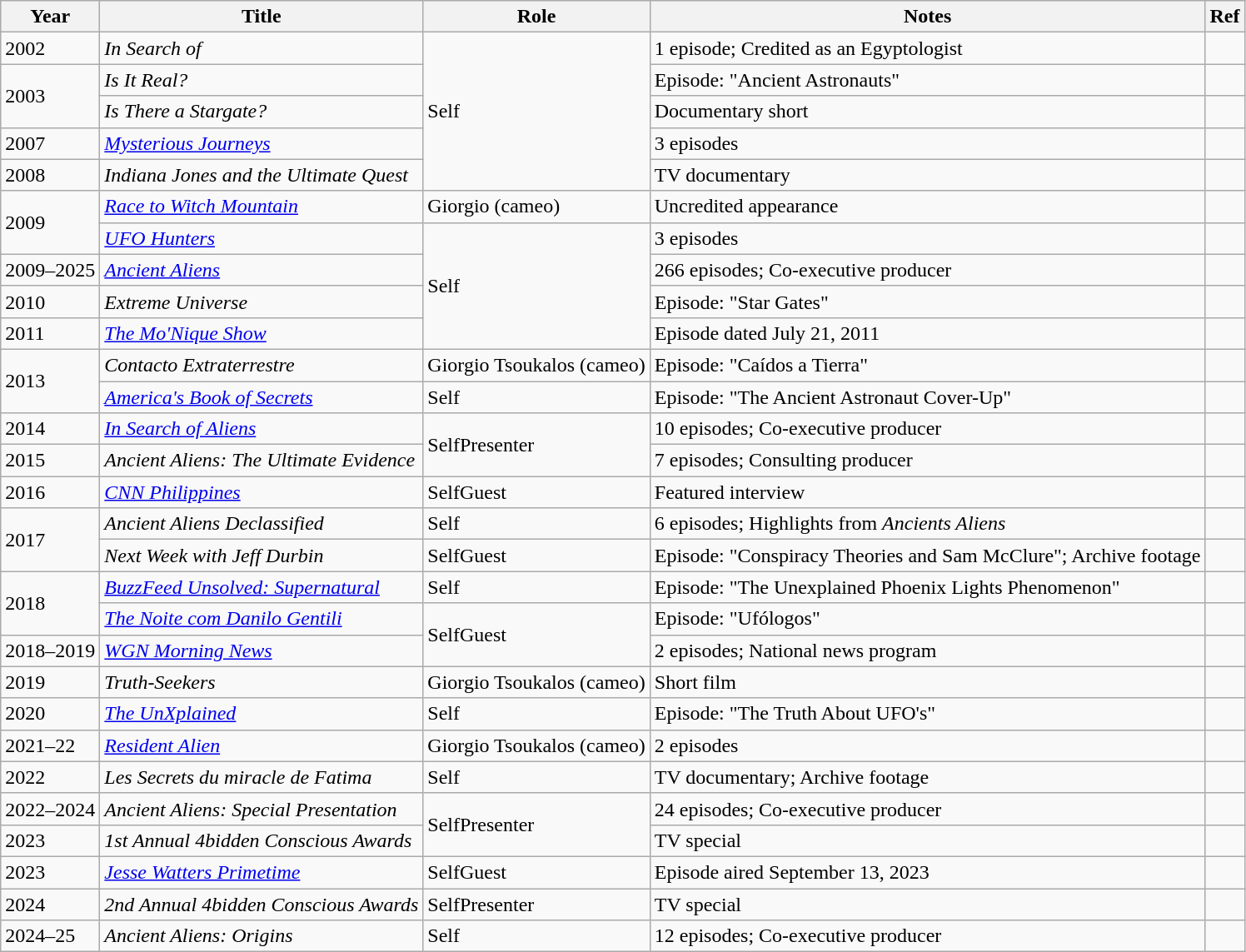<table class="wikitable">
<tr>
<th>Year</th>
<th>Title</th>
<th>Role</th>
<th>Notes</th>
<th>Ref</th>
</tr>
<tr>
<td>2002</td>
<td><em>In Search of</em></td>
<td rowspan="5">Self</td>
<td>1 episode; Credited as an Egyptologist</td>
<td></td>
</tr>
<tr>
<td rowspan="2">2003</td>
<td><em>Is It Real?</em></td>
<td>Episode: "Ancient Astronauts"</td>
<td></td>
</tr>
<tr>
<td><em>Is There a Stargate?</em></td>
<td>Documentary short</td>
<td></td>
</tr>
<tr>
<td>2007</td>
<td><em><a href='#'>Mysterious Journeys</a></em></td>
<td>3 episodes</td>
<td></td>
</tr>
<tr>
<td>2008</td>
<td><em>Indiana Jones and the Ultimate Quest</em></td>
<td>TV documentary</td>
<td></td>
</tr>
<tr>
<td rowspan="2">2009</td>
<td><em><a href='#'>Race to Witch Mountain</a></em></td>
<td>Giorgio  (cameo)</td>
<td>Uncredited appearance</td>
<td></td>
</tr>
<tr>
<td><em><a href='#'>UFO Hunters</a></em></td>
<td rowspan="4">Self</td>
<td>3 episodes</td>
<td></td>
</tr>
<tr>
<td>2009–2025</td>
<td><em><a href='#'>Ancient Aliens</a></em></td>
<td>266 episodes; Co-executive producer</td>
<td></td>
</tr>
<tr>
<td>2010</td>
<td><em>Extreme Universe</em></td>
<td>Episode: "Star Gates"</td>
<td></td>
</tr>
<tr>
<td>2011</td>
<td><em><a href='#'>The Mo'Nique Show</a></em></td>
<td>Episode dated July 21, 2011</td>
<td></td>
</tr>
<tr>
<td rowspan="2">2013</td>
<td><em>Contacto Extraterrestre</em></td>
<td>Giorgio Tsoukalos (cameo)</td>
<td>Episode: "Caídos a Tierra"</td>
<td></td>
</tr>
<tr>
<td><em><a href='#'>America's Book of Secrets</a></em></td>
<td>Self</td>
<td>Episode: "The Ancient Astronaut Cover-Up"</td>
<td></td>
</tr>
<tr>
<td>2014</td>
<td><em><a href='#'>In Search of Aliens</a></em></td>
<td rowspan="2">SelfPresenter</td>
<td>10 episodes; Co-executive producer</td>
<td></td>
</tr>
<tr>
<td>2015</td>
<td><em>Ancient Aliens: The Ultimate Evidence</em></td>
<td>7 episodes; Consulting producer</td>
<td></td>
</tr>
<tr>
<td>2016</td>
<td><em><a href='#'>CNN Philippines</a></em></td>
<td>SelfGuest</td>
<td>Featured interview</td>
<td></td>
</tr>
<tr>
<td rowspan="2">2017</td>
<td><em>Ancient Aliens Declassified</em></td>
<td>Self</td>
<td>6 episodes; Highlights from <em>Ancients Aliens</em></td>
<td></td>
</tr>
<tr>
<td><em>Next Week with Jeff Durbin</em></td>
<td>SelfGuest</td>
<td>Episode: "Conspiracy Theories and Sam McClure"; Archive footage</td>
<td></td>
</tr>
<tr>
<td rowspan="2">2018</td>
<td><em><a href='#'>BuzzFeed Unsolved: Supernatural</a></em></td>
<td>Self</td>
<td>Episode: "The Unexplained Phoenix Lights Phenomenon"</td>
<td></td>
</tr>
<tr>
<td><em><a href='#'>The Noite com Danilo Gentili</a></em></td>
<td rowspan="2">SelfGuest</td>
<td>Episode: "Ufólogos"</td>
<td></td>
</tr>
<tr>
<td>2018–2019</td>
<td><em><a href='#'>WGN Morning News</a></em></td>
<td>2 episodes; National news program</td>
<td></td>
</tr>
<tr>
<td>2019</td>
<td><em>Truth-Seekers</em></td>
<td>Giorgio Tsoukalos (cameo)</td>
<td>Short film</td>
<td></td>
</tr>
<tr>
<td>2020</td>
<td><em><a href='#'>The UnXplained</a></em></td>
<td>Self</td>
<td>Episode: "The Truth About UFO's"</td>
<td></td>
</tr>
<tr>
<td>2021–22</td>
<td><em><a href='#'>Resident Alien</a></em></td>
<td>Giorgio Tsoukalos (cameo)</td>
<td>2 episodes</td>
<td></td>
</tr>
<tr>
<td>2022</td>
<td><em>Les Secrets du miracle de Fatima</em></td>
<td>Self</td>
<td>TV documentary; Archive footage</td>
<td></td>
</tr>
<tr>
<td>2022–2024</td>
<td><em>Ancient Aliens: Special Presentation</em></td>
<td rowspan="2">SelfPresenter</td>
<td>24 episodes; Co-executive producer</td>
<td></td>
</tr>
<tr>
<td>2023</td>
<td><em>1st Annual 4bidden Conscious Awards</em></td>
<td>TV special</td>
<td></td>
</tr>
<tr>
<td>2023</td>
<td><em><a href='#'>Jesse Watters Primetime</a></em></td>
<td>SelfGuest</td>
<td>Episode aired September 13, 2023</td>
<td></td>
</tr>
<tr>
<td>2024</td>
<td><em>2nd Annual 4bidden Conscious Awards</em></td>
<td>SelfPresenter</td>
<td>TV special</td>
<td></td>
</tr>
<tr>
<td>2024–25</td>
<td><em>Ancient Aliens: Origins</em></td>
<td>Self</td>
<td>12 episodes; Co-executive producer</td>
<td></td>
</tr>
</table>
